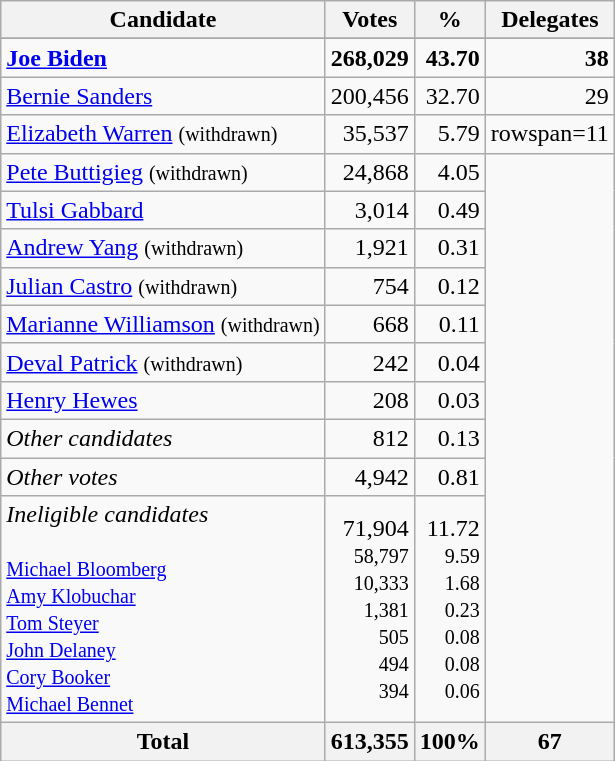<table class="wikitable sortable" style="text-align:right;">
<tr>
<th>Candidate</th>
<th>Votes</th>
<th>%</th>
<th>Delegates</th>
</tr>
<tr>
</tr>
<tr>
<td style="text-align:left;" data-sort-value="Biden, Joe"><strong><a href='#'>Joe Biden</a></strong></td>
<td><strong>268,029</strong></td>
<td><strong>43.70</strong></td>
<td><strong>38</strong></td>
</tr>
<tr>
<td style="text-align:left;" data-sort-value="Sanders, Bernie"><a href='#'>Bernie Sanders</a></td>
<td>200,456</td>
<td>32.70</td>
<td>29</td>
</tr>
<tr>
<td style="text-align:left;" data-sort-value="Warren, Elizabeth"><a href='#'>Elizabeth Warren</a> <small>(withdrawn)</small></td>
<td>35,537</td>
<td>5.79</td>
<td>rowspan=11 </td>
</tr>
<tr>
<td style="text-align:left;" data-sort-value="Buttigieg, Pete"><a href='#'>Pete Buttigieg</a> <small>(withdrawn)</small></td>
<td>24,868</td>
<td>4.05</td>
</tr>
<tr>
<td style="text-align:left;" data-sort-value="Gabbard, Tulsi"><a href='#'>Tulsi Gabbard</a></td>
<td>3,014</td>
<td>0.49</td>
</tr>
<tr>
<td style="text-align:left;" data-sort-value="Yang, Andrew"><a href='#'>Andrew Yang</a> <small>(withdrawn)</small></td>
<td>1,921</td>
<td>0.31</td>
</tr>
<tr>
<td style="text-align:left;" data-sort-value="Castro, Julian"><a href='#'>Julian Castro</a> <small>(withdrawn)</small></td>
<td>754</td>
<td>0.12</td>
</tr>
<tr>
<td style="text-align:left;" data-sort-value="Williamson, Marianne"><a href='#'>Marianne Williamson</a> <small>(withdrawn)</small></td>
<td>668</td>
<td>0.11</td>
</tr>
<tr>
<td style="text-align:left;" data-sort-value="Patrick, Deval"><a href='#'>Deval Patrick</a> <small>(withdrawn)</small></td>
<td>242</td>
<td>0.04</td>
</tr>
<tr>
<td style="text-align:left;" data-sort-value="Hewes, Henry"><a href='#'>Henry Hewes</a></td>
<td>208</td>
<td>0.03</td>
</tr>
<tr>
<td style="text-align:left;" data-sort-value="ZZA"><em>Other candidates</em></td>
<td>812</td>
<td>0.13</td>
</tr>
<tr>
<td style="text-align:left;" data-sort-value="ZZB"><em>Other votes</em></td>
<td>4,942</td>
<td>0.81</td>
</tr>
<tr>
<td style="text-align:left;" data-sort-value="ZZC"><em>Ineligible candidates</em><br><br><small><a href='#'>Michael Bloomberg</a><br><a href='#'>Amy Klobuchar</a><br><a href='#'>Tom Steyer</a><br><a href='#'>John Delaney</a><br><a href='#'>Cory Booker</a><br><a href='#'>Michael Bennet</a></small></td>
<td>71,904<br><small>58,797<br>10,333<br>1,381<br>505<br>494<br>394</small></td>
<td>11.72<br><small>9.59<br>1.68<br>0.23<br>0.08<br>0.08<br>0.06</small></td>
</tr>
<tr>
<th>Total</th>
<th>613,355</th>
<th>100%</th>
<th>67</th>
</tr>
</table>
